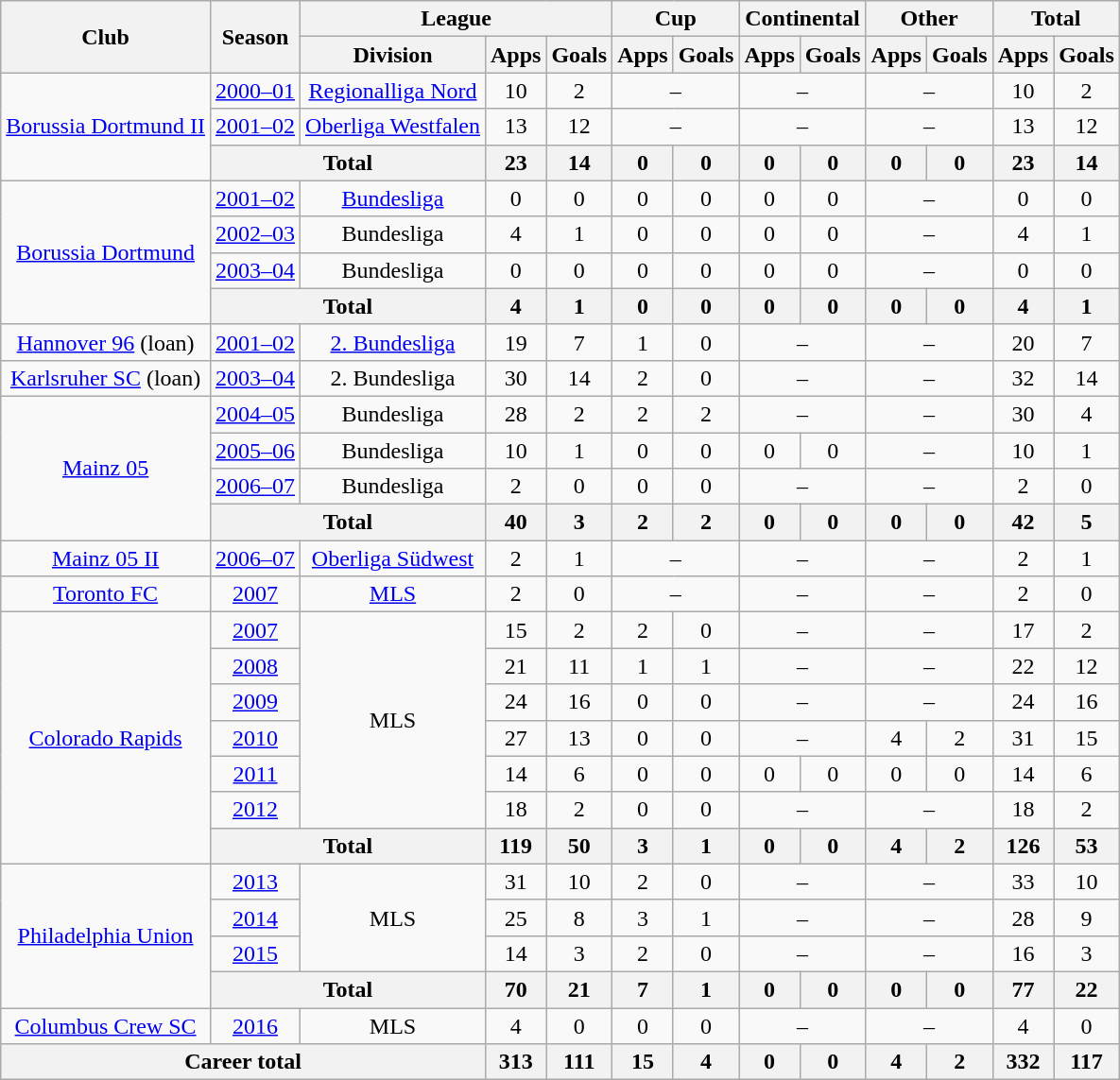<table class="wikitable" style="text-align: center">
<tr>
<th rowspan="2">Club</th>
<th rowspan="2">Season</th>
<th colspan="3">League</th>
<th colspan="2">Cup</th>
<th colspan="2">Continental</th>
<th colspan="2">Other</th>
<th colspan="2">Total</th>
</tr>
<tr>
<th>Division</th>
<th>Apps</th>
<th>Goals</th>
<th>Apps</th>
<th>Goals</th>
<th>Apps</th>
<th>Goals</th>
<th>Apps</th>
<th>Goals</th>
<th>Apps</th>
<th>Goals</th>
</tr>
<tr>
<td rowspan="3"><a href='#'>Borussia Dortmund II</a></td>
<td><a href='#'>2000–01</a></td>
<td><a href='#'>Regionalliga Nord</a></td>
<td>10</td>
<td>2</td>
<td colspan="2">–</td>
<td colspan="2">–</td>
<td colspan="2">–</td>
<td>10</td>
<td>2</td>
</tr>
<tr>
<td><a href='#'>2001–02</a></td>
<td><a href='#'>Oberliga Westfalen</a></td>
<td>13</td>
<td>12</td>
<td colspan="2">–</td>
<td colspan="2">–</td>
<td colspan="2">–</td>
<td>13</td>
<td>12</td>
</tr>
<tr>
<th colspan="2">Total</th>
<th>23</th>
<th>14</th>
<th>0</th>
<th>0</th>
<th>0</th>
<th>0</th>
<th>0</th>
<th>0</th>
<th>23</th>
<th>14</th>
</tr>
<tr>
<td rowspan="4"><a href='#'>Borussia Dortmund</a></td>
<td><a href='#'>2001–02</a></td>
<td><a href='#'>Bundesliga</a></td>
<td>0</td>
<td>0</td>
<td>0</td>
<td>0</td>
<td>0</td>
<td>0</td>
<td colspan="2">–</td>
<td>0</td>
<td>0</td>
</tr>
<tr>
<td><a href='#'>2002–03</a></td>
<td>Bundesliga</td>
<td>4</td>
<td>1</td>
<td>0</td>
<td>0</td>
<td>0</td>
<td>0</td>
<td colspan="2">–</td>
<td>4</td>
<td>1</td>
</tr>
<tr>
<td><a href='#'>2003–04</a></td>
<td>Bundesliga</td>
<td>0</td>
<td>0</td>
<td>0</td>
<td>0</td>
<td>0</td>
<td>0</td>
<td colspan="2">–</td>
<td>0</td>
<td>0</td>
</tr>
<tr>
<th colspan="2">Total</th>
<th>4</th>
<th>1</th>
<th>0</th>
<th>0</th>
<th>0</th>
<th>0</th>
<th>0</th>
<th>0</th>
<th>4</th>
<th>1</th>
</tr>
<tr>
<td><a href='#'>Hannover 96</a> (loan)</td>
<td><a href='#'>2001–02</a></td>
<td><a href='#'>2. Bundesliga</a></td>
<td>19</td>
<td>7</td>
<td>1</td>
<td>0</td>
<td colspan="2">–</td>
<td colspan="2">–</td>
<td>20</td>
<td>7</td>
</tr>
<tr>
<td><a href='#'>Karlsruher SC</a> (loan)</td>
<td><a href='#'>2003–04</a></td>
<td>2. Bundesliga</td>
<td>30</td>
<td>14</td>
<td>2</td>
<td>0</td>
<td colspan="2">–</td>
<td colspan="2">–</td>
<td>32</td>
<td>14</td>
</tr>
<tr>
<td rowspan="4"><a href='#'>Mainz 05</a></td>
<td><a href='#'>2004–05</a></td>
<td>Bundesliga</td>
<td>28</td>
<td>2</td>
<td>2</td>
<td>2</td>
<td colspan="2">–</td>
<td colspan="2">–</td>
<td>30</td>
<td>4</td>
</tr>
<tr>
<td><a href='#'>2005–06</a></td>
<td>Bundesliga</td>
<td>10</td>
<td>1</td>
<td>0</td>
<td>0</td>
<td>0</td>
<td>0</td>
<td colspan="2">–</td>
<td>10</td>
<td>1</td>
</tr>
<tr>
<td><a href='#'>2006–07</a></td>
<td>Bundesliga</td>
<td>2</td>
<td>0</td>
<td>0</td>
<td>0</td>
<td colspan="2">–</td>
<td colspan="2">–</td>
<td>2</td>
<td>0</td>
</tr>
<tr>
<th colspan="2">Total</th>
<th>40</th>
<th>3</th>
<th>2</th>
<th>2</th>
<th>0</th>
<th>0</th>
<th>0</th>
<th>0</th>
<th>42</th>
<th>5</th>
</tr>
<tr>
<td><a href='#'>Mainz 05 II</a></td>
<td><a href='#'>2006–07</a></td>
<td><a href='#'>Oberliga Südwest</a></td>
<td>2</td>
<td>1</td>
<td colspan="2">–</td>
<td colspan="2">–</td>
<td colspan="2">–</td>
<td>2</td>
<td>1</td>
</tr>
<tr>
<td><a href='#'>Toronto FC</a></td>
<td><a href='#'>2007</a></td>
<td><a href='#'>MLS</a></td>
<td>2</td>
<td>0</td>
<td colspan="2">–</td>
<td colspan="2">–</td>
<td colspan="2">–</td>
<td>2</td>
<td>0</td>
</tr>
<tr>
<td rowspan=7><a href='#'>Colorado Rapids</a></td>
<td><a href='#'>2007</a></td>
<td rowspan=6>MLS</td>
<td>15</td>
<td>2</td>
<td>2</td>
<td>0</td>
<td colspan="2">–</td>
<td colspan="2">–</td>
<td>17</td>
<td>2</td>
</tr>
<tr>
<td><a href='#'>2008</a></td>
<td>21</td>
<td>11</td>
<td>1</td>
<td>1</td>
<td colspan="2">–</td>
<td colspan="2">–</td>
<td>22</td>
<td>12</td>
</tr>
<tr>
<td><a href='#'>2009</a></td>
<td>24</td>
<td>16</td>
<td>0</td>
<td>0</td>
<td colspan="2">–</td>
<td colspan="2">–</td>
<td>24</td>
<td>16</td>
</tr>
<tr>
<td><a href='#'>2010</a></td>
<td>27</td>
<td>13</td>
<td>0</td>
<td>0</td>
<td colspan="2">–</td>
<td>4</td>
<td>2</td>
<td>31</td>
<td>15</td>
</tr>
<tr>
<td><a href='#'>2011</a></td>
<td>14</td>
<td>6</td>
<td>0</td>
<td>0</td>
<td>0</td>
<td>0</td>
<td>0</td>
<td>0</td>
<td>14</td>
<td>6</td>
</tr>
<tr>
<td><a href='#'>2012</a></td>
<td>18</td>
<td>2</td>
<td>0</td>
<td>0</td>
<td colspan="2">–</td>
<td colspan="2">–</td>
<td>18</td>
<td>2</td>
</tr>
<tr>
<th colspan="2">Total</th>
<th>119</th>
<th>50</th>
<th>3</th>
<th>1</th>
<th>0</th>
<th>0</th>
<th>4</th>
<th>2</th>
<th>126</th>
<th>53</th>
</tr>
<tr>
<td rowspan="4"><a href='#'>Philadelphia Union</a></td>
<td><a href='#'>2013</a></td>
<td rowspan="3">MLS</td>
<td>31</td>
<td>10</td>
<td>2</td>
<td>0</td>
<td colspan="2">–</td>
<td colspan="2">–</td>
<td>33</td>
<td>10</td>
</tr>
<tr>
<td><a href='#'>2014</a></td>
<td>25</td>
<td>8</td>
<td>3</td>
<td>1</td>
<td colspan="2">–</td>
<td colspan="2">–</td>
<td>28</td>
<td>9</td>
</tr>
<tr>
<td><a href='#'>2015</a></td>
<td>14</td>
<td>3</td>
<td>2</td>
<td>0</td>
<td colspan="2">–</td>
<td colspan="2">–</td>
<td>16</td>
<td>3</td>
</tr>
<tr>
<th colspan="2">Total</th>
<th>70</th>
<th>21</th>
<th>7</th>
<th>1</th>
<th>0</th>
<th>0</th>
<th>0</th>
<th>0</th>
<th>77</th>
<th>22</th>
</tr>
<tr>
<td><a href='#'>Columbus Crew SC</a></td>
<td><a href='#'>2016</a></td>
<td>MLS</td>
<td>4</td>
<td>0</td>
<td>0</td>
<td>0</td>
<td colspan="2">–</td>
<td colspan="2">–</td>
<td>4</td>
<td>0</td>
</tr>
<tr>
<th colspan="3">Career total</th>
<th>313</th>
<th>111</th>
<th>15</th>
<th>4</th>
<th>0</th>
<th>0</th>
<th>4</th>
<th>2</th>
<th>332</th>
<th>117</th>
</tr>
</table>
